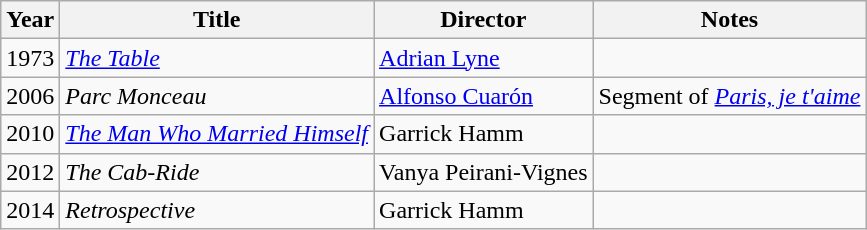<table class="wikitable">
<tr>
<th>Year</th>
<th>Title</th>
<th>Director</th>
<th>Notes</th>
</tr>
<tr>
<td>1973</td>
<td><em><a href='#'>The Table</a></em></td>
<td><a href='#'>Adrian Lyne</a></td>
<td></td>
</tr>
<tr>
<td>2006</td>
<td><em>Parc Monceau</em></td>
<td><a href='#'>Alfonso Cuarón</a></td>
<td>Segment of <em><a href='#'>Paris, je t'aime</a></em></td>
</tr>
<tr>
<td>2010</td>
<td><em><a href='#'>The Man Who Married Himself</a></em></td>
<td>Garrick Hamm</td>
<td></td>
</tr>
<tr>
<td>2012</td>
<td><em>The Cab-Ride</em></td>
<td>Vanya Peirani-Vignes</td>
<td></td>
</tr>
<tr>
<td>2014</td>
<td><em>Retrospective</em></td>
<td>Garrick Hamm</td>
<td></td>
</tr>
</table>
